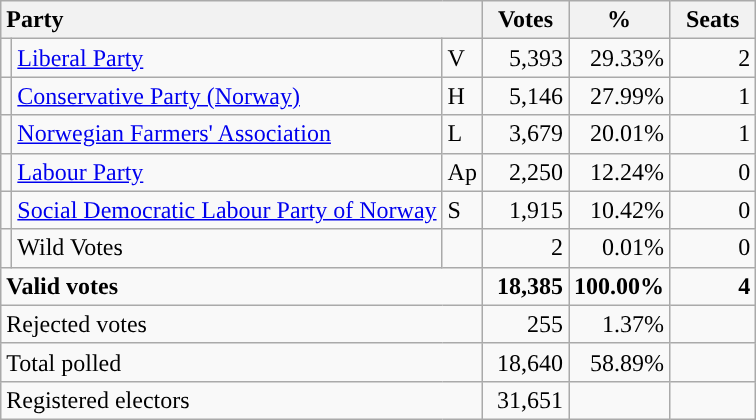<table class="wikitable" border="1" style="text-align:right;">
<tr>
<th style="text-align:left;" colspan=3>Party</th>
<th align=center width="50">Votes</th>
<th align=center width="50">%</th>
<th align=center width="50">Seats</th>
</tr>
<tr>
<td style="color:inherit;background:"></td>
<td align=left><a href='#'>Liberal Party</a></td>
<td align=left>V</td>
<td>5,393</td>
<td>29.33%</td>
<td>2</td>
</tr>
<tr>
<td style="color:inherit;background:"></td>
<td align=left><a href='#'>Conservative Party (Norway)</a></td>
<td align=left>H</td>
<td>5,146</td>
<td>27.99%</td>
<td>1</td>
</tr>
<tr>
<td style="color:inherit;background:"></td>
<td align=left><a href='#'>Norwegian Farmers' Association</a></td>
<td align=left>L</td>
<td>3,679</td>
<td>20.01%</td>
<td>1</td>
</tr>
<tr>
<td style="color:inherit;background:"></td>
<td align=left><a href='#'>Labour Party</a></td>
<td align=left>Ap</td>
<td>2,250</td>
<td>12.24%</td>
<td>0</td>
</tr>
<tr>
<td style="color:inherit;background:"></td>
<td align=left><a href='#'>Social Democratic Labour Party of Norway</a></td>
<td align=left>S</td>
<td>1,915</td>
<td>10.42%</td>
<td>0</td>
</tr>
<tr>
<td></td>
<td align=left>Wild Votes</td>
<td align=left></td>
<td>2</td>
<td>0.01%</td>
<td>0</td>
</tr>
<tr style="font-weight:bold">
<td align=left colspan=3>Valid votes</td>
<td>18,385</td>
<td>100.00%</td>
<td>4</td>
</tr>
<tr>
<td align=left colspan=3>Rejected votes</td>
<td>255</td>
<td>1.37%</td>
<td></td>
</tr>
<tr>
<td align=left colspan=3>Total polled</td>
<td>18,640</td>
<td>58.89%</td>
<td></td>
</tr>
<tr>
<td align=left colspan=3>Registered electors</td>
<td>31,651</td>
<td></td>
<td></td>
</tr>
</table>
